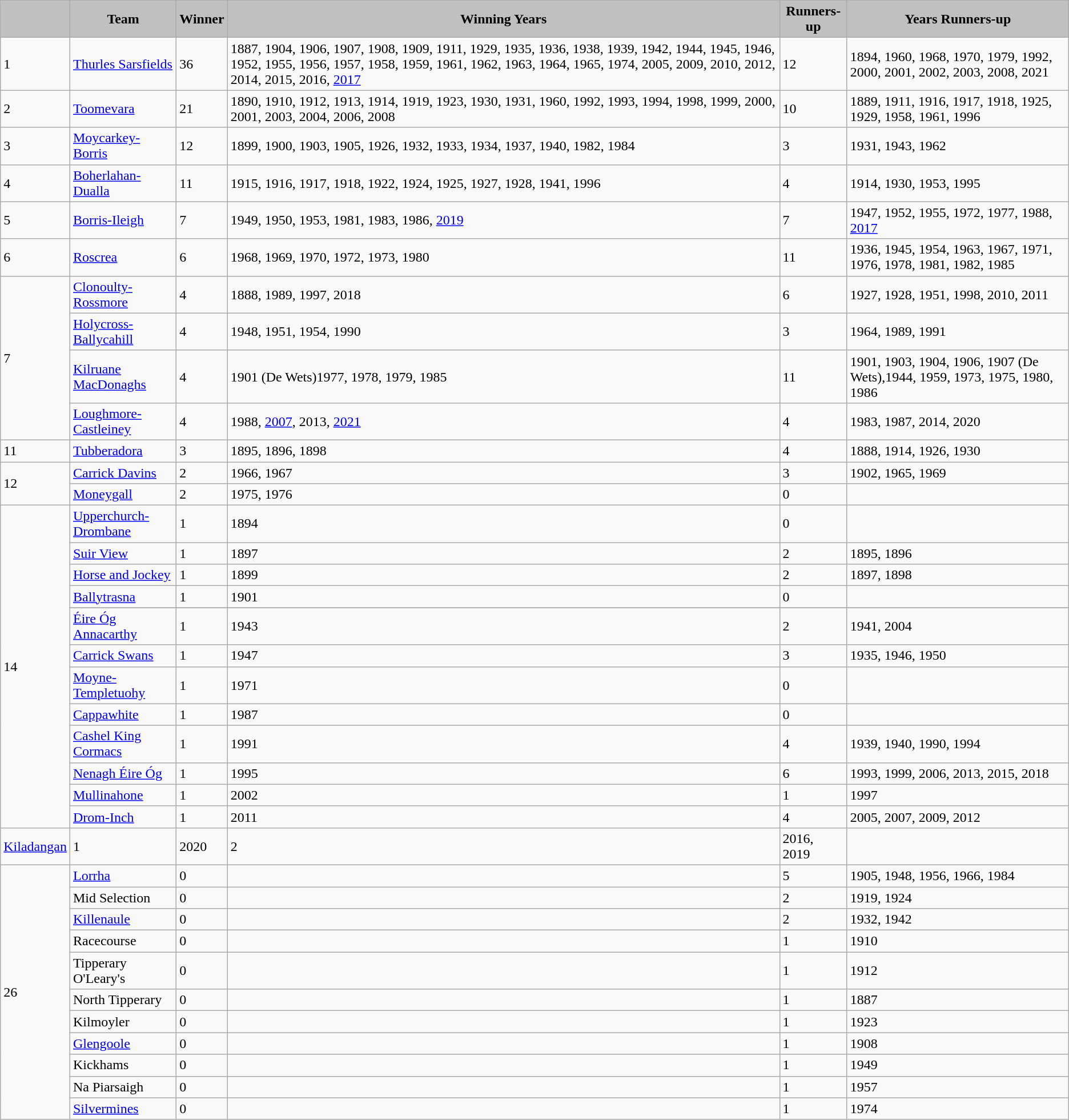<table class="wikitable">
<tr>
<th style="background:silver;"></th>
<th style="background:silver;"><strong>Team</strong></th>
<th style="background:silver;"><strong>Winner</strong></th>
<th style="background:silver;"><strong>Winning Years</strong></th>
<th style="background:silver;"><strong>Runners-up</strong></th>
<th style="background:silver;"><strong>Years Runners-up</strong></th>
</tr>
<tr>
<td>1</td>
<td> <a href='#'>Thurles Sarsfields</a></td>
<td>36</td>
<td>1887, 1904, 1906, 1907, 1908, 1909, 1911, 1929, 1935, 1936, 1938, 1939, 1942, 1944, 1945, 1946, 1952, 1955, 1956, 1957, 1958, 1959, 1961, 1962, 1963, 1964, 1965, 1974, 2005, 2009, 2010, 2012, 2014, 2015, 2016, <a href='#'>2017</a></td>
<td>12</td>
<td>1894, 1960, 1968, 1970, 1979, 1992, 2000, 2001, 2002, 2003, 2008, 2021</td>
</tr>
<tr>
<td>2</td>
<td> <a href='#'>Toomevara</a></td>
<td>21</td>
<td>1890, 1910, 1912, 1913, 1914, 1919, 1923, 1930, 1931, 1960, 1992, 1993, 1994, 1998, 1999, 2000, 2001, 2003, 2004, 2006, 2008</td>
<td>10</td>
<td>1889, 1911, 1916, 1917, 1918, 1925, 1929, 1958, 1961, 1996</td>
</tr>
<tr>
<td>3</td>
<td> <a href='#'>Moycarkey-Borris</a></td>
<td>12</td>
<td>1899, 1900, 1903, 1905, 1926, 1932, 1933, 1934, 1937, 1940, 1982, 1984</td>
<td>3</td>
<td>1931, 1943, 1962</td>
</tr>
<tr>
<td>4</td>
<td> <a href='#'>Boherlahan-Dualla</a></td>
<td>11</td>
<td>1915, 1916, 1917, 1918, 1922, 1924, 1925, 1927, 1928, 1941, 1996</td>
<td>4</td>
<td>1914, 1930, 1953, 1995</td>
</tr>
<tr>
<td>5</td>
<td> <a href='#'>Borris-Ileigh</a></td>
<td>7</td>
<td>1949, 1950, 1953, 1981, 1983, 1986, <a href='#'>2019</a></td>
<td>7</td>
<td>1947, 1952, 1955, 1972, 1977, 1988, <a href='#'>2017</a></td>
</tr>
<tr>
<td>6</td>
<td> <a href='#'>Roscrea</a></td>
<td>6</td>
<td>1968, 1969, 1970, 1972, 1973, 1980</td>
<td>11</td>
<td>1936, 1945, 1954, 1963, 1967, 1971, 1976, 1978, 1981, 1982, 1985</td>
</tr>
<tr>
<td rowspan=4>7</td>
<td> <a href='#'>Clonoulty-Rossmore</a></td>
<td>4</td>
<td>1888, 1989, 1997, 2018</td>
<td>6</td>
<td>1927, 1928, 1951, 1998, 2010, 2011</td>
</tr>
<tr>
<td> <a href='#'>Holycross-Ballycahill</a></td>
<td>4</td>
<td>1948, 1951, 1954, 1990</td>
<td>3</td>
<td>1964, 1989, 1991</td>
</tr>
<tr>
<td><a href='#'>Kilruane MacDonaghs</a></td>
<td>4</td>
<td>1901 (De Wets)1977, 1978, 1979, 1985</td>
<td>11</td>
<td>1901, 1903, 1904, 1906, 1907 (De Wets),1944, 1959, 1973, 1975, 1980, 1986</td>
</tr>
<tr>
<td> <a href='#'>Loughmore-Castleiney</a></td>
<td>4</td>
<td>1988, <a href='#'>2007</a>, 2013, <a href='#'>2021</a></td>
<td>4</td>
<td>1983, 1987, 2014, 2020</td>
</tr>
<tr>
<td>11</td>
<td><a href='#'>Tubberadora</a></td>
<td>3</td>
<td>1895, 1896, 1898</td>
<td>4</td>
<td>1888, 1914, 1926, 1930</td>
</tr>
<tr>
<td rowspan=2>12</td>
<td> <a href='#'>Carrick Davins</a></td>
<td>2</td>
<td>1966, 1967</td>
<td>3</td>
<td>1902, 1965, 1969</td>
</tr>
<tr>
<td><a href='#'>Moneygall</a></td>
<td>2</td>
<td>1975, 1976</td>
<td>0</td>
<td></td>
</tr>
<tr>
<td rowspan=13>14</td>
<td> <a href='#'>Upperchurch-Drombane</a></td>
<td>1</td>
<td>1894</td>
<td>0</td>
<td></td>
</tr>
<tr>
<td><a href='#'>Suir View</a></td>
<td>1</td>
<td>1897</td>
<td>2</td>
<td>1895, 1896</td>
</tr>
<tr>
<td><a href='#'>Horse and Jockey</a></td>
<td>1</td>
<td>1899</td>
<td>2</td>
<td>1897, 1898</td>
</tr>
<tr>
<td><a href='#'>Ballytrasna</a></td>
<td>1</td>
<td>1901</td>
<td>0</td>
<td></td>
</tr>
<tr>
</tr>
<tr>
<td><a href='#'>Éire Óg Annacarthy</a></td>
<td>1</td>
<td>1943</td>
<td>2</td>
<td>1941, 2004</td>
</tr>
<tr>
<td><a href='#'>Carrick Swans</a></td>
<td>1</td>
<td>1947</td>
<td>3</td>
<td>1935, 1946, 1950</td>
</tr>
<tr>
<td><a href='#'>Moyne-Templetuohy</a></td>
<td>1</td>
<td>1971</td>
<td>0</td>
<td></td>
</tr>
<tr>
<td><a href='#'>Cappawhite</a></td>
<td>1</td>
<td>1987</td>
<td>0</td>
<td></td>
</tr>
<tr>
<td><a href='#'>Cashel King Cormacs</a></td>
<td>1</td>
<td>1991</td>
<td>4</td>
<td>1939, 1940, 1990, 1994</td>
</tr>
<tr>
<td><a href='#'>Nenagh Éire Óg</a></td>
<td>1</td>
<td>1995</td>
<td>6</td>
<td>1993, 1999, 2006, 2013, 2015, 2018</td>
</tr>
<tr>
<td><a href='#'>Mullinahone</a></td>
<td>1</td>
<td>2002</td>
<td>1</td>
<td>1997</td>
</tr>
<tr>
<td><a href='#'>Drom-Inch</a></td>
<td>1</td>
<td>2011</td>
<td>4</td>
<td>2005, 2007, 2009, 2012</td>
</tr>
<tr>
<td><a href='#'>Kiladangan</a></td>
<td>1</td>
<td>2020</td>
<td>2</td>
<td>2016, 2019</td>
</tr>
<tr>
<td rowspan=11>26</td>
<td><a href='#'>Lorrha</a></td>
<td>0</td>
<td></td>
<td>5</td>
<td>1905, 1948, 1956, 1966, 1984</td>
</tr>
<tr>
<td>Mid Selection</td>
<td>0</td>
<td></td>
<td>2</td>
<td>1919, 1924</td>
</tr>
<tr>
<td><a href='#'>Killenaule</a></td>
<td>0</td>
<td></td>
<td>2</td>
<td>1932, 1942</td>
</tr>
<tr>
<td>Racecourse</td>
<td>0</td>
<td></td>
<td>1</td>
<td>1910</td>
</tr>
<tr>
<td>Tipperary O'Leary's</td>
<td>0</td>
<td></td>
<td>1</td>
<td>1912</td>
</tr>
<tr>
<td>North Tipperary</td>
<td>0</td>
<td></td>
<td>1</td>
<td>1887</td>
</tr>
<tr>
<td>Kilmoyler</td>
<td>0</td>
<td></td>
<td>1</td>
<td>1923</td>
</tr>
<tr>
<td><a href='#'>Glengoole</a></td>
<td>0</td>
<td></td>
<td>1</td>
<td>1908</td>
</tr>
<tr>
<td>Kickhams</td>
<td>0</td>
<td></td>
<td>1</td>
<td>1949</td>
</tr>
<tr>
<td>Na Piarsaigh</td>
<td>0</td>
<td></td>
<td>1</td>
<td>1957</td>
</tr>
<tr>
<td><a href='#'>Silvermines</a></td>
<td>0</td>
<td></td>
<td>1</td>
<td>1974</td>
</tr>
</table>
